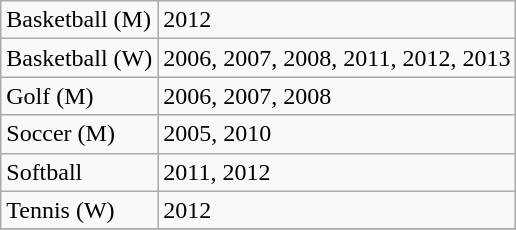<table class="wikitable">
<tr>
<td>Basketball (M)</td>
<td>2012</td>
</tr>
<tr>
<td>Basketball (W)</td>
<td>2006, 2007, 2008, 2011, 2012, 2013</td>
</tr>
<tr>
<td>Golf (M)</td>
<td>2006, 2007, 2008</td>
</tr>
<tr>
<td>Soccer (M)</td>
<td>2005, 2010</td>
</tr>
<tr>
<td>Softball</td>
<td>2011, 2012</td>
</tr>
<tr>
<td>Tennis (W)</td>
<td>2012</td>
</tr>
<tr>
</tr>
</table>
